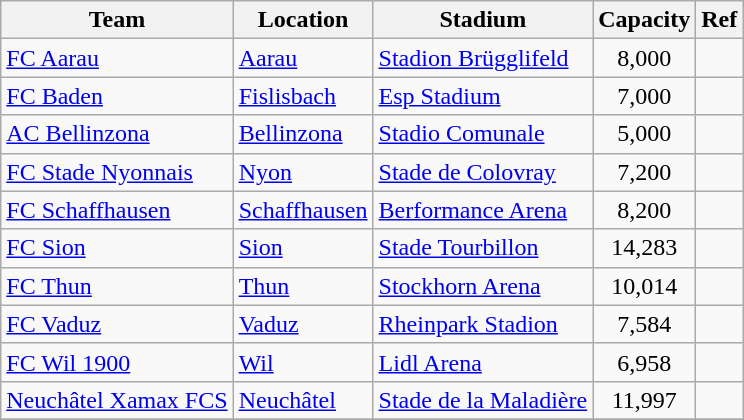<table class="wikitable sortable">
<tr>
<th>Team</th>
<th>Location</th>
<th>Stadium</th>
<th>Capacity</th>
<th>Ref</th>
</tr>
<tr>
<td><a href='#'>FC Aarau</a></td>
<td><a href='#'>Aarau</a></td>
<td><a href='#'>Stadion Brügglifeld</a></td>
<td align="center">8,000</td>
<td></td>
</tr>
<tr>
<td><a href='#'>FC Baden</a></td>
<td><a href='#'>Fislisbach</a></td>
<td><a href='#'>Esp Stadium</a></td>
<td align="center">7,000</td>
<td></td>
</tr>
<tr>
<td><a href='#'>AC Bellinzona</a></td>
<td><a href='#'>Bellinzona</a></td>
<td><a href='#'>Stadio Comunale</a></td>
<td align="center">5,000</td>
<td></td>
</tr>
<tr>
<td><a href='#'>FC Stade Nyonnais</a></td>
<td><a href='#'>Nyon</a></td>
<td><a href='#'>Stade de Colovray</a></td>
<td align="center">7,200</td>
<td></td>
</tr>
<tr>
<td><a href='#'>FC Schaffhausen</a></td>
<td><a href='#'>Schaffhausen</a></td>
<td><a href='#'>Berformance Arena</a></td>
<td align="center">8,200</td>
<td></td>
</tr>
<tr>
<td><a href='#'>FC Sion</a></td>
<td><a href='#'>Sion</a></td>
<td><a href='#'>Stade Tourbillon</a></td>
<td align="center">14,283</td>
<td></td>
</tr>
<tr>
<td><a href='#'>FC Thun</a></td>
<td><a href='#'>Thun</a></td>
<td><a href='#'>Stockhorn Arena</a></td>
<td align="center">10,014</td>
<td></td>
</tr>
<tr>
<td><a href='#'>FC Vaduz</a></td>
<td> <a href='#'>Vaduz</a></td>
<td><a href='#'>Rheinpark Stadion</a></td>
<td align="center">7,584</td>
<td></td>
</tr>
<tr>
<td><a href='#'>FC Wil 1900</a></td>
<td><a href='#'>Wil</a></td>
<td><a href='#'>Lidl Arena</a></td>
<td align="center">6,958</td>
<td></td>
</tr>
<tr>
<td><a href='#'>Neuchâtel Xamax FCS</a></td>
<td><a href='#'>Neuchâtel</a></td>
<td><a href='#'>Stade de la Maladière</a></td>
<td align="center">11,997</td>
<td></td>
</tr>
<tr>
</tr>
</table>
